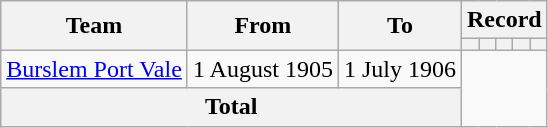<table class="wikitable" style="text-align: center">
<tr>
<th rowspan=2>Team</th>
<th rowspan=2>From</th>
<th rowspan=2>To</th>
<th colspan=5>Record</th>
</tr>
<tr>
<th></th>
<th></th>
<th></th>
<th></th>
<th></th>
</tr>
<tr>
<td align=left><a href='#'>Burslem Port Vale</a></td>
<td align=left>1 August 1905</td>
<td align=left>1 July 1906<br></td>
</tr>
<tr>
<th colspan=3>Total<br></th>
</tr>
</table>
